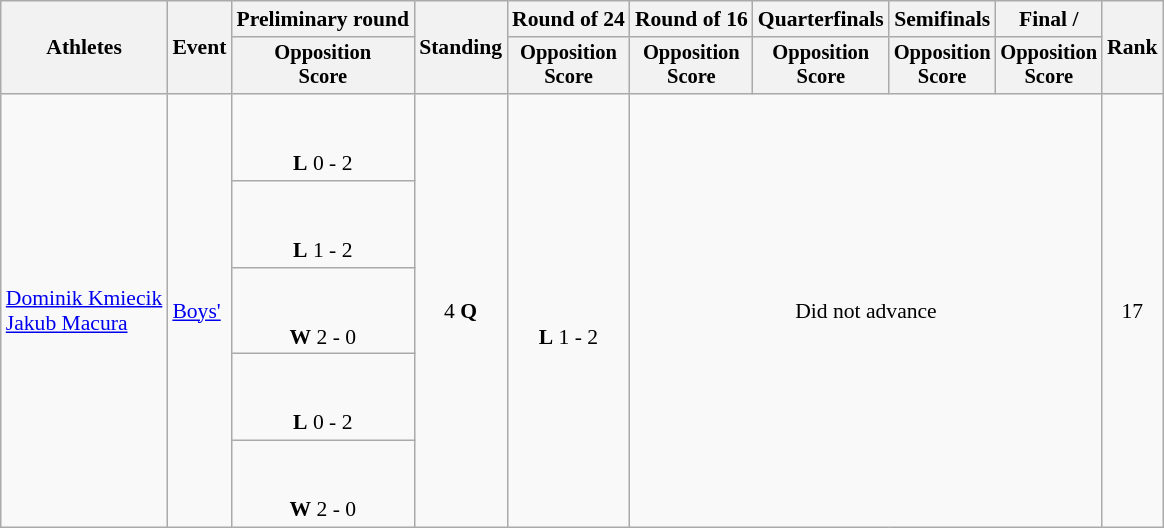<table class=wikitable style="font-size:90%">
<tr>
<th rowspan="2">Athletes</th>
<th rowspan="2">Event</th>
<th>Preliminary round</th>
<th rowspan="2">Standing</th>
<th>Round of 24</th>
<th>Round of 16</th>
<th>Quarterfinals</th>
<th>Semifinals</th>
<th>Final / </th>
<th rowspan=2>Rank</th>
</tr>
<tr style="font-size:95%">
<th>Opposition<br>Score</th>
<th>Opposition<br>Score</th>
<th>Opposition<br>Score</th>
<th>Opposition<br>Score</th>
<th>Opposition<br>Score</th>
<th>Opposition<br>Score</th>
</tr>
<tr align=center>
<td align=left rowspan=5><a href='#'>Dominik Kmiecik</a><br><a href='#'>Jakub Macura</a></td>
<td align=left rowspan=5><a href='#'>Boys'</a></td>
<td><br><br><strong>L</strong> 0 - 2</td>
<td rowspan=5>4 <strong>Q</strong></td>
<td rowspan=5><br><br><strong>L</strong> 1 - 2</td>
<td rowspan=5 colspan=4>Did not advance</td>
<td rowspan=5>17</td>
</tr>
<tr align=center>
<td><br><br><strong>L</strong> 1 - 2</td>
</tr>
<tr align=center>
<td><br><br><strong>W</strong> 2 - 0</td>
</tr>
<tr align=center>
<td><br><br><strong>L</strong> 0 - 2</td>
</tr>
<tr align=center>
<td><br><br><strong>W</strong> 2 - 0</td>
</tr>
</table>
